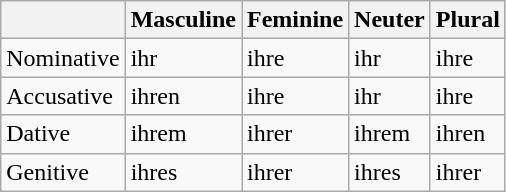<table class="wikitable">
<tr>
<th></th>
<th>Masculine</th>
<th>Feminine</th>
<th>Neuter</th>
<th>Plural</th>
</tr>
<tr>
<td>Nominative</td>
<td>ihr</td>
<td>ihre</td>
<td>ihr</td>
<td>ihre</td>
</tr>
<tr>
<td>Accusative</td>
<td>ihren</td>
<td>ihre</td>
<td>ihr</td>
<td>ihre</td>
</tr>
<tr>
<td>Dative</td>
<td>ihrem</td>
<td>ihrer</td>
<td>ihrem</td>
<td>ihren</td>
</tr>
<tr>
<td>Genitive</td>
<td>ihres</td>
<td>ihrer</td>
<td>ihres</td>
<td>ihrer</td>
</tr>
</table>
